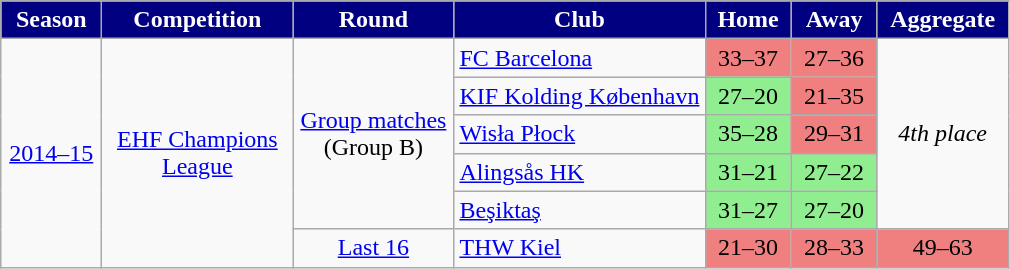<table class="wikitable" style="text-align: center">
<tr>
<th style="color:#FFFFFF; background:#000080"; width=60>Season</th>
<th style="color:#FFFFFF; background:#000080"; width=120>Competition</th>
<th style="color:#FFFFFF; background:#000080"; width=100>Round</th>
<th style="color:#FFFFFF; background:#000080"; width=160>Club</th>
<th style="color:#FFFFFF; background:#000080"; width=50>Home</th>
<th style="color:#FFFFFF; background:#000080"; width=50>Away</th>
<th style="color:#FFFFFF; background:#000080"; width=80>Aggregate</th>
</tr>
<tr>
<td rowspan=6><a href='#'>2014–15</a></td>
<td rowspan=6><a href='#'>EHF Champions League</a></td>
<td rowspan=5><a href='#'>Group matches</a> (Group B)</td>
<td style="text-align:left"> <a href='#'>FC Barcelona</a></td>
<td style="text-align:center; background:lightcoral;">33–37</td>
<td style="text-align:center; background:lightcoral;">27–36</td>
<td align=center rowspan=5><em>4th place</em></td>
</tr>
<tr>
<td style="text-align:left"> <a href='#'>KIF Kolding København</a></td>
<td style="text-align:center; background:lightgreen;">27–20</td>
<td style="text-align:center; background:lightcoral;">21–35</td>
</tr>
<tr>
<td style="text-align:left"> <a href='#'>Wisła Płock</a></td>
<td style="text-align:center; background:lightgreen;">35–28</td>
<td style="text-align:center; background:lightcoral;">29–31</td>
</tr>
<tr>
<td style="text-align:left"> <a href='#'>Alingsås HK</a></td>
<td style="text-align:center; background:lightgreen;">31–21</td>
<td style="text-align:center; background:lightgreen;">27–22</td>
</tr>
<tr>
<td style="text-align:left"> <a href='#'>Beşiktaş</a></td>
<td style="text-align:center; background:lightgreen;">31–27</td>
<td style="text-align:center; background:lightgreen;">27–20</td>
</tr>
<tr>
<td><a href='#'>Last 16</a></td>
<td style="text-align:left"> <a href='#'>THW Kiel</a></td>
<td style="text-align:center; background:lightcoral;">21–30</td>
<td style="text-align:center; background:lightcoral;">28–33</td>
<td style="text-align:center; background:lightcoral;">49–63</td>
</tr>
</table>
